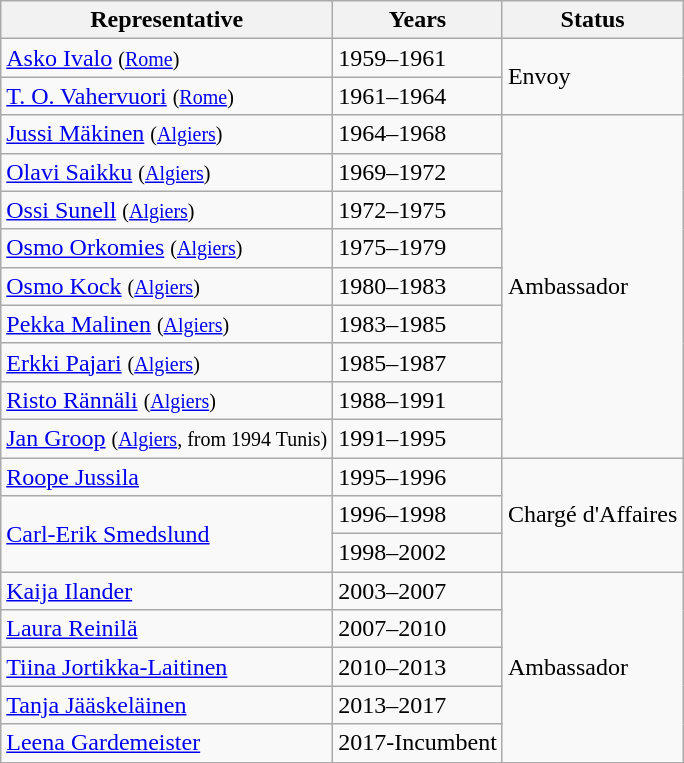<table class="wikitable sortable">
<tr>
<th>Representative</th>
<th>Years</th>
<th>Status</th>
</tr>
<tr>
<td><a href='#'>Asko Ivalo</a> <small> (<a href='#'>Rome</a>)</small></td>
<td>1959–1961</td>
<td rowspan="2">Envoy</td>
</tr>
<tr>
<td><a href='#'>T. O. Vahervuori</a> <small> (<a href='#'>Rome</a>)</small></td>
<td>1961–1964</td>
</tr>
<tr>
<td><a href='#'>Jussi Mäkinen</a> <small>(<a href='#'>Algiers</a>)</small></td>
<td>1964–1968</td>
<td rowspan="9">Ambassador</td>
</tr>
<tr>
<td><a href='#'>Olavi Saikku</a> <small>(<a href='#'>Algiers</a>)</small></td>
<td>1969–1972</td>
</tr>
<tr>
<td><a href='#'>Ossi Sunell</a> <small>(<a href='#'>Algiers</a>)</small></td>
<td>1972–1975</td>
</tr>
<tr>
<td><a href='#'>Osmo Orkomies</a> <small>(<a href='#'>Algiers</a>)</small></td>
<td>1975–1979</td>
</tr>
<tr>
<td><a href='#'>Osmo Kock</a> <small>(<a href='#'>Algiers</a>)</small></td>
<td>1980–1983</td>
</tr>
<tr>
<td><a href='#'>Pekka Malinen</a> <small>(<a href='#'>Algiers</a>)</small></td>
<td>1983–1985</td>
</tr>
<tr>
<td><a href='#'>Erkki Pajari</a> <small>(<a href='#'>Algiers</a>)</small></td>
<td>1985–1987</td>
</tr>
<tr>
<td><a href='#'>Risto Rännäli</a> <small>(<a href='#'>Algiers</a>)</small></td>
<td>1988–1991</td>
</tr>
<tr>
<td><a href='#'>Jan Groop</a> <small> (<a href='#'>Algiers</a>, from 1994 Tunis)</small></td>
<td>1991–1995</td>
</tr>
<tr>
<td><a href='#'>Roope Jussila</a></td>
<td>1995–1996</td>
<td rowspan="3">Chargé d'Affaires</td>
</tr>
<tr>
<td rowspan="2"><a href='#'>Carl-Erik Smedslund</a></td>
<td>1996–1998</td>
</tr>
<tr>
<td>1998–2002</td>
</tr>
<tr>
<td><a href='#'>Kaija Ilander</a></td>
<td>2003–2007</td>
<td rowspan="5">Ambassador</td>
</tr>
<tr>
<td><a href='#'>Laura Reinilä</a></td>
<td>2007–2010</td>
</tr>
<tr>
<td><a href='#'>Tiina Jortikka-Laitinen</a></td>
<td>2010–2013</td>
</tr>
<tr>
<td><a href='#'>Tanja Jääskeläinen</a></td>
<td>2013–2017</td>
</tr>
<tr>
<td><a href='#'>Leena Gardemeister</a></td>
<td>2017-Incumbent</td>
</tr>
</table>
